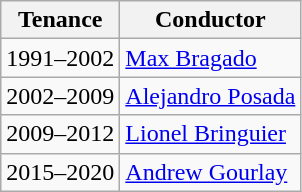<table class="wikitable">
<tr>
<th>Tenance</th>
<th>Conductor</th>
</tr>
<tr>
<td>1991–2002</td>
<td> <a href='#'>Max Bragado</a></td>
</tr>
<tr>
<td>2002–2009</td>
<td> <a href='#'>Alejandro Posada</a></td>
</tr>
<tr>
<td>2009–2012</td>
<td> <a href='#'>Lionel Bringuier</a></td>
</tr>
<tr>
<td>2015–2020</td>
<td> <a href='#'>Andrew Gourlay</a></td>
</tr>
</table>
